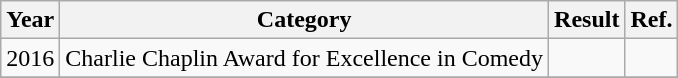<table class="wikitable">
<tr>
<th>Year</th>
<th>Category</th>
<th>Result</th>
<th>Ref.</th>
</tr>
<tr>
<td>2016</td>
<td>Charlie Chaplin Award for Excellence in Comedy</td>
<td></td>
<td></td>
</tr>
<tr>
</tr>
</table>
